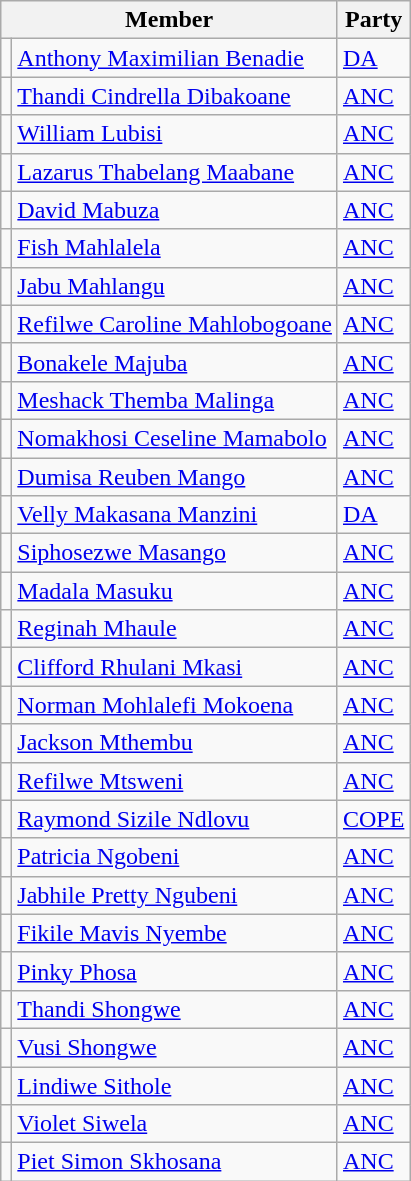<table class="wikitable sortable">
<tr>
<th colspan="2">Member</th>
<th>Party</th>
</tr>
<tr>
<td></td>
<td><a href='#'>Anthony Maximilian Benadie</a></td>
<td><a href='#'>DA</a></td>
</tr>
<tr>
<td></td>
<td><a href='#'>Thandi Cindrella Dibakoane</a></td>
<td><a href='#'>ANC</a></td>
</tr>
<tr>
<td></td>
<td><a href='#'>William Lubisi</a></td>
<td><a href='#'>ANC</a></td>
</tr>
<tr>
<td></td>
<td><a href='#'>Lazarus Thabelang Maabane</a></td>
<td><a href='#'>ANC</a></td>
</tr>
<tr>
<td></td>
<td><a href='#'>David Mabuza</a></td>
<td><a href='#'>ANC</a></td>
</tr>
<tr>
<td></td>
<td><a href='#'>Fish Mahlalela</a></td>
<td><a href='#'>ANC</a></td>
</tr>
<tr>
<td></td>
<td><a href='#'>Jabu Mahlangu</a></td>
<td><a href='#'>ANC</a></td>
</tr>
<tr>
<td></td>
<td><a href='#'>Refilwe Caroline Mahlobogoane</a></td>
<td><a href='#'>ANC</a></td>
</tr>
<tr>
<td></td>
<td><a href='#'>Bonakele Majuba</a></td>
<td><a href='#'>ANC</a></td>
</tr>
<tr>
<td></td>
<td><a href='#'>Meshack Themba Malinga</a></td>
<td><a href='#'>ANC</a></td>
</tr>
<tr>
<td></td>
<td><a href='#'>Nomakhosi Ceseline Mamabolo</a></td>
<td><a href='#'>ANC</a></td>
</tr>
<tr>
<td></td>
<td><a href='#'>Dumisa Reuben Mango</a></td>
<td><a href='#'>ANC</a></td>
</tr>
<tr>
<td></td>
<td><a href='#'>Velly Makasana Manzini</a></td>
<td><a href='#'>DA</a></td>
</tr>
<tr>
<td></td>
<td><a href='#'>Siphosezwe Masango</a></td>
<td><a href='#'>ANC</a></td>
</tr>
<tr>
<td></td>
<td><a href='#'>Madala Masuku</a></td>
<td><a href='#'>ANC</a></td>
</tr>
<tr>
<td></td>
<td><a href='#'>Reginah Mhaule</a></td>
<td><a href='#'>ANC</a></td>
</tr>
<tr>
<td></td>
<td><a href='#'>Clifford Rhulani Mkasi</a></td>
<td><a href='#'>ANC</a></td>
</tr>
<tr>
<td></td>
<td><a href='#'>Norman Mohlalefi Mokoena</a></td>
<td><a href='#'>ANC</a></td>
</tr>
<tr>
<td></td>
<td><a href='#'>Jackson Mthembu</a></td>
<td><a href='#'>ANC</a></td>
</tr>
<tr>
<td></td>
<td><a href='#'>Refilwe Mtsweni</a></td>
<td><a href='#'>ANC</a></td>
</tr>
<tr>
<td></td>
<td><a href='#'>Raymond Sizile Ndlovu</a></td>
<td><a href='#'>COPE</a></td>
</tr>
<tr>
<td></td>
<td><a href='#'>Patricia Ngobeni</a></td>
<td><a href='#'>ANC</a></td>
</tr>
<tr>
<td></td>
<td><a href='#'>Jabhile Pretty Ngubeni</a></td>
<td><a href='#'>ANC</a></td>
</tr>
<tr>
<td></td>
<td><a href='#'>Fikile Mavis Nyembe</a></td>
<td><a href='#'>ANC</a></td>
</tr>
<tr>
<td></td>
<td><a href='#'>Pinky Phosa</a></td>
<td><a href='#'>ANC</a></td>
</tr>
<tr>
<td></td>
<td><a href='#'>Thandi Shongwe</a></td>
<td><a href='#'>ANC</a></td>
</tr>
<tr>
<td></td>
<td><a href='#'>Vusi Shongwe</a></td>
<td><a href='#'>ANC</a></td>
</tr>
<tr>
<td></td>
<td><a href='#'>Lindiwe Sithole</a></td>
<td><a href='#'>ANC</a></td>
</tr>
<tr>
<td></td>
<td><a href='#'>Violet Siwela</a></td>
<td><a href='#'>ANC</a></td>
</tr>
<tr>
<td></td>
<td><a href='#'>Piet Simon Skhosana</a></td>
<td><a href='#'>ANC</a></td>
</tr>
</table>
